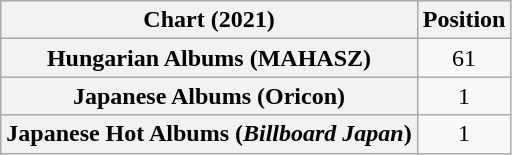<table class="wikitable sortable plainrowheaders" style="text-align:center">
<tr>
<th scope="col">Chart (2021)</th>
<th scope="col">Position</th>
</tr>
<tr>
<th scope="row">Hungarian Albums (MAHASZ)</th>
<td>61</td>
</tr>
<tr>
<th scope="row">Japanese Albums (Oricon)</th>
<td>1</td>
</tr>
<tr>
<th scope="row">Japanese Hot Albums (<em>Billboard Japan</em>)</th>
<td>1</td>
</tr>
</table>
